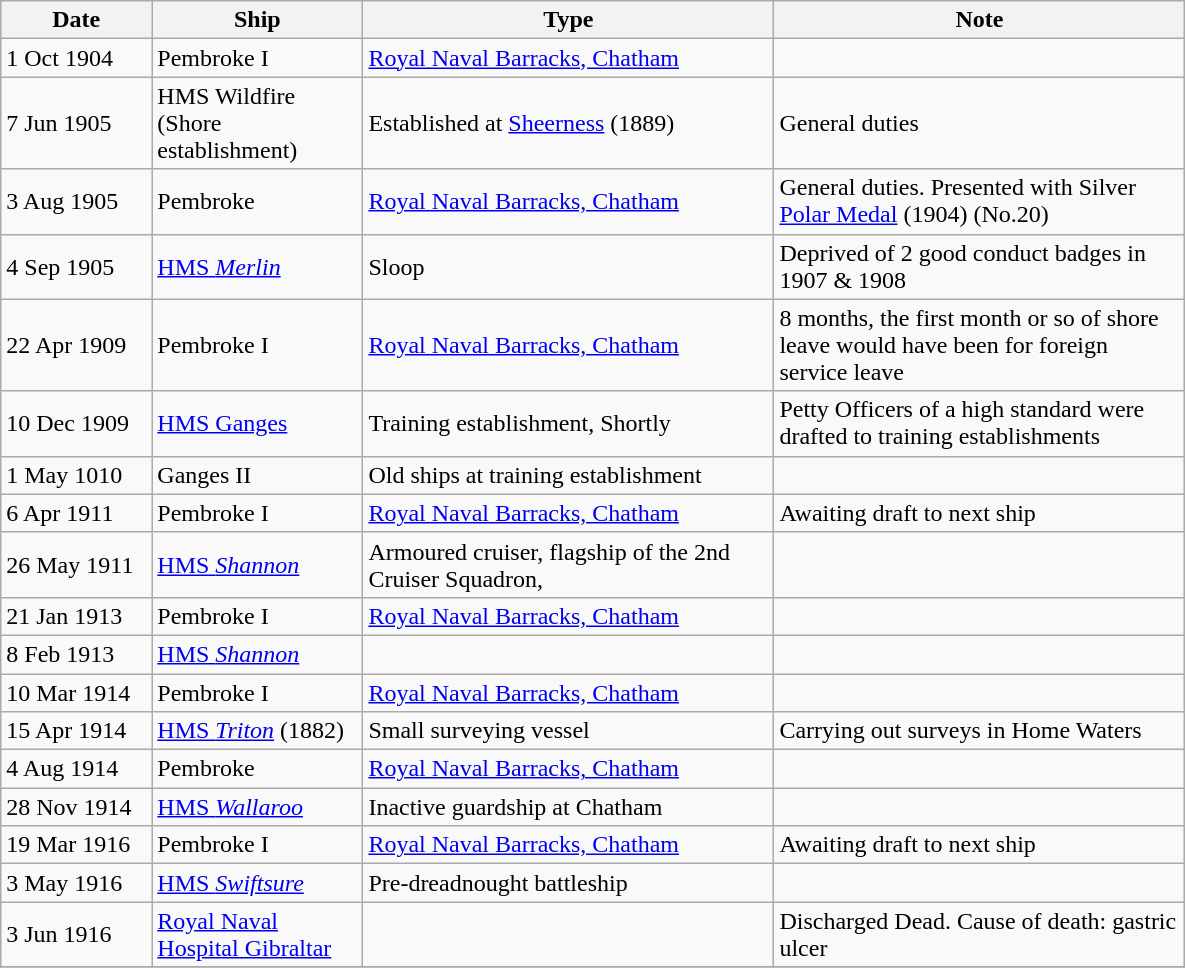<table class="wikitable">
<tr>
<th>Date</th>
<th>Ship</th>
<th>Type</th>
<th>Note</th>
</tr>
<tr>
<td style="width: 70pt;">1 Oct 1904</td>
<td style="width: 100pt;">Pembroke I</td>
<td style="width: 200pt;"><a href='#'>Royal Naval Barracks, Chatham</a></td>
<td style="width: 200pt;"></td>
</tr>
<tr>
<td>7 Jun 1905</td>
<td>HMS Wildfire (Shore establishment)</td>
<td>Established at <a href='#'>Sheerness</a> (1889)</td>
<td>General duties</td>
</tr>
<tr>
<td>3 Aug 1905</td>
<td>Pembroke</td>
<td><a href='#'>Royal Naval Barracks, Chatham</a></td>
<td>General duties.  Presented with Silver <a href='#'>Polar Medal</a> (1904) (No.20)</td>
</tr>
<tr>
<td>4 Sep 1905</td>
<td><a href='#'>HMS <em>Merlin</em></a></td>
<td>Sloop</td>
<td>Deprived of 2 good conduct badges in 1907 & 1908</td>
</tr>
<tr>
<td>22 Apr 1909</td>
<td>Pembroke I</td>
<td><a href='#'>Royal Naval Barracks, Chatham</a></td>
<td>8 months, the first month or so of shore leave would have been for foreign service leave</td>
</tr>
<tr>
<td>10 Dec 1909</td>
<td><a href='#'>HMS Ganges</a></td>
<td>Training establishment, Shortly</td>
<td>Petty Officers of a high standard were drafted to training establishments</td>
</tr>
<tr>
<td>1 May 1010</td>
<td>Ganges II</td>
<td>Old ships at training establishment</td>
<td></td>
</tr>
<tr>
<td>6 Apr 1911</td>
<td>Pembroke I</td>
<td><a href='#'>Royal Naval Barracks, Chatham</a></td>
<td>Awaiting draft to next ship</td>
</tr>
<tr>
<td>26 May 1911</td>
<td><a href='#'>HMS <em>Shannon</em></a></td>
<td>Armoured cruiser, flagship of the 2nd Cruiser Squadron,</td>
<td></td>
</tr>
<tr>
<td>21 Jan 1913</td>
<td>Pembroke I</td>
<td><a href='#'>Royal Naval Barracks, Chatham</a></td>
<td></td>
</tr>
<tr>
<td>8 Feb 1913</td>
<td><a href='#'>HMS <em>Shannon</em></a></td>
<td></td>
<td></td>
</tr>
<tr>
<td>10 Mar 1914</td>
<td>Pembroke I</td>
<td><a href='#'>Royal Naval Barracks, Chatham</a></td>
<td></td>
</tr>
<tr>
<td>15 Apr 1914</td>
<td><a href='#'>HMS <em>Triton</em></a> (1882)</td>
<td>Small surveying vessel</td>
<td>Carrying out surveys in Home Waters</td>
</tr>
<tr>
<td>4 Aug 1914</td>
<td>Pembroke</td>
<td><a href='#'>Royal Naval Barracks, Chatham</a></td>
<td></td>
</tr>
<tr>
<td>28 Nov 1914</td>
<td><a href='#'>HMS <em>Wallaroo</em></a></td>
<td>Inactive guardship at Chatham</td>
<td></td>
</tr>
<tr>
<td>19 Mar 1916</td>
<td>Pembroke I</td>
<td><a href='#'>Royal Naval Barracks, Chatham</a></td>
<td>Awaiting draft to next ship</td>
</tr>
<tr>
<td>3 May 1916</td>
<td><a href='#'>HMS <em>Swiftsure</em></a></td>
<td>Pre-dreadnought battleship</td>
<td></td>
</tr>
<tr>
<td>3 Jun 1916</td>
<td><a href='#'>Royal Naval Hospital Gibraltar</a></td>
<td></td>
<td>Discharged Dead.  Cause of death: gastric ulcer</td>
</tr>
<tr>
</tr>
</table>
